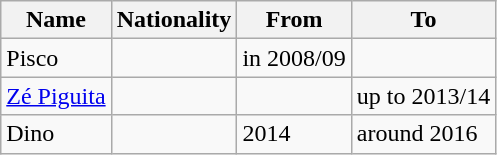<table class="wikitable sortable">
<tr>
<th>Name</th>
<th>Nationality</th>
<th>From</th>
<th class="unsortable">To</th>
</tr>
<tr>
<td>Pisco</td>
<td></td>
<td>in 2008/09</td>
<td></td>
</tr>
<tr>
<td><a href='#'>Zé Piguita</a></td>
<td></td>
<td></td>
<td>up to 2013/14</td>
</tr>
<tr>
<td>Dino</td>
<td></td>
<td>2014</td>
<td>around 2016</td>
</tr>
</table>
